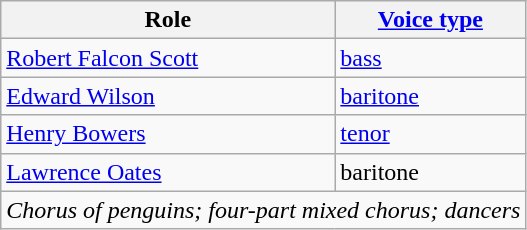<table class="wikitable">
<tr>
<th>Role</th>
<th><a href='#'>Voice type</a></th>
</tr>
<tr>
<td><a href='#'>Robert Falcon Scott</a></td>
<td><a href='#'>bass</a></td>
</tr>
<tr>
<td><a href='#'>Edward Wilson</a></td>
<td><a href='#'>baritone</a></td>
</tr>
<tr>
<td><a href='#'>Henry Bowers</a></td>
<td><a href='#'>tenor</a></td>
</tr>
<tr>
<td><a href='#'>Lawrence Oates</a></td>
<td>baritone</td>
</tr>
<tr>
<td colspan="2"><em>Chorus of penguins; four-part mixed chorus; dancers</em></td>
</tr>
</table>
